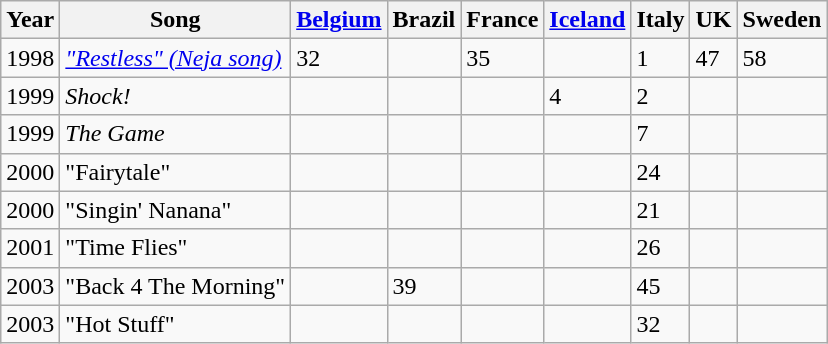<table class="wikitable">
<tr>
<th>Year</th>
<th>Song</th>
<th><a href='#'>Belgium</a></th>
<th>Brazil</th>
<th>France</th>
<th><a href='#'>Iceland</a></th>
<th>Italy</th>
<th>UK</th>
<th>Sweden</th>
</tr>
<tr>
<td>1998</td>
<td><em><a href='#'>"Restless" (Neja song)</a></em></td>
<td>32</td>
<td></td>
<td>35</td>
<td></td>
<td>1</td>
<td>47</td>
<td>58</td>
</tr>
<tr>
<td>1999</td>
<td><em>Shock!</em></td>
<td></td>
<td></td>
<td></td>
<td>4</td>
<td>2</td>
<td></td>
<td></td>
</tr>
<tr>
<td>1999</td>
<td><em>The Game</em></td>
<td></td>
<td></td>
<td></td>
<td></td>
<td>7</td>
<td></td>
<td></td>
</tr>
<tr>
<td>2000</td>
<td>"Fairytale"</td>
<td></td>
<td></td>
<td></td>
<td></td>
<td>24</td>
<td></td>
<td></td>
</tr>
<tr>
<td>2000</td>
<td>"Singin' Nanana"</td>
<td></td>
<td></td>
<td></td>
<td></td>
<td>21</td>
<td></td>
<td></td>
</tr>
<tr>
<td>2001</td>
<td>"Time Flies"</td>
<td></td>
<td></td>
<td></td>
<td></td>
<td>26</td>
<td></td>
<td></td>
</tr>
<tr>
<td>2003</td>
<td>"Back 4 The Morning"</td>
<td></td>
<td>39</td>
<td></td>
<td></td>
<td>45</td>
<td></td>
<td></td>
</tr>
<tr>
<td>2003</td>
<td>"Hot Stuff"</td>
<td></td>
<td></td>
<td></td>
<td></td>
<td>32</td>
<td></td>
<td></td>
</tr>
</table>
